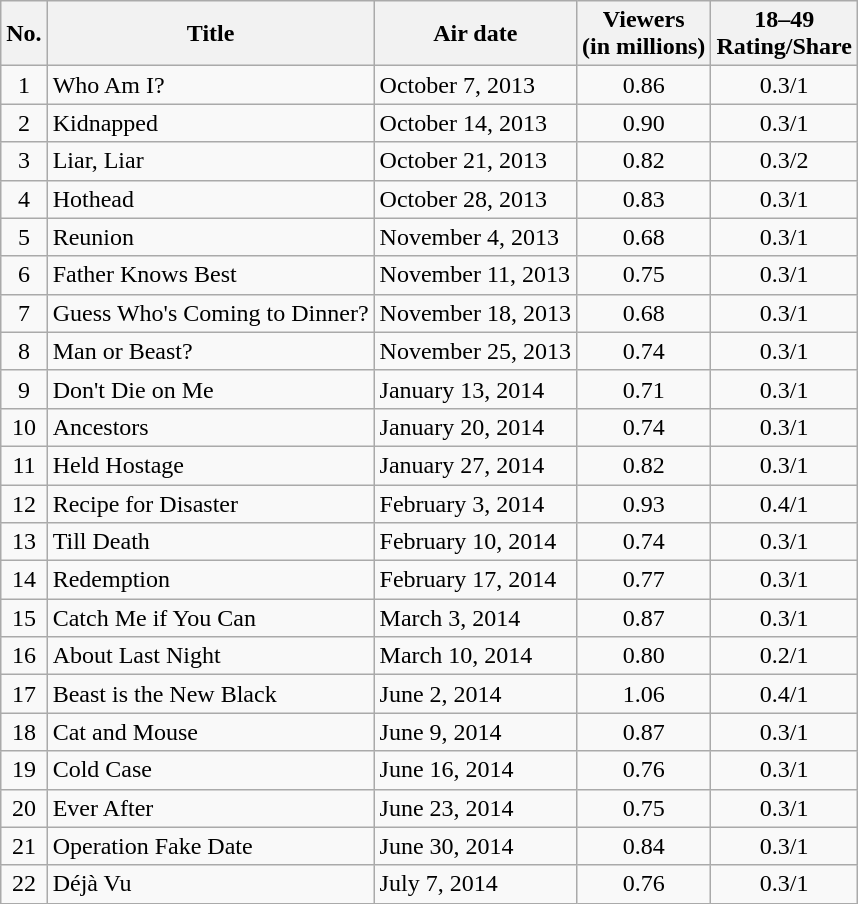<table class="wikitable sortable">
<tr>
<th>No.</th>
<th>Title</th>
<th>Air date</th>
<th>Viewers<br>(in millions)</th>
<th>18–49<br>Rating/Share</th>
</tr>
<tr>
<td style="text-align:center;">1</td>
<td>Who Am I?</td>
<td>October 7, 2013</td>
<td style="text-align:center;">0.86</td>
<td style="text-align:center;">0.3/1</td>
</tr>
<tr>
<td style="text-align:center;">2</td>
<td>Kidnapped</td>
<td>October 14, 2013</td>
<td style="text-align:center;">0.90</td>
<td style="text-align:center;">0.3/1</td>
</tr>
<tr>
<td style="text-align:center;">3</td>
<td>Liar, Liar</td>
<td>October 21, 2013</td>
<td style="text-align:center;">0.82</td>
<td style="text-align:center;">0.3/2</td>
</tr>
<tr>
<td style="text-align:center;">4</td>
<td>Hothead</td>
<td>October 28, 2013</td>
<td style="text-align:center;">0.83</td>
<td style="text-align:center;">0.3/1</td>
</tr>
<tr>
<td style="text-align:center;">5</td>
<td>Reunion</td>
<td>November 4, 2013</td>
<td style="text-align:center;">0.68</td>
<td style="text-align:center;">0.3/1</td>
</tr>
<tr>
<td style="text-align:center;">6</td>
<td>Father Knows Best</td>
<td>November 11, 2013</td>
<td style="text-align:center;">0.75</td>
<td style="text-align:center;">0.3/1</td>
</tr>
<tr>
<td style="text-align:center;">7</td>
<td>Guess Who's Coming to Dinner?</td>
<td>November 18, 2013</td>
<td style="text-align:center;">0.68</td>
<td style="text-align:center;">0.3/1</td>
</tr>
<tr>
<td style="text-align:center;">8</td>
<td>Man or Beast?</td>
<td>November 25, 2013</td>
<td style="text-align:center;">0.74</td>
<td style="text-align:center;">0.3/1</td>
</tr>
<tr>
<td style="text-align:center;">9</td>
<td>Don't Die on Me</td>
<td>January 13, 2014</td>
<td style="text-align:center;">0.71</td>
<td style="text-align:center;">0.3/1</td>
</tr>
<tr>
<td style="text-align:center;">10</td>
<td>Ancestors</td>
<td>January 20, 2014</td>
<td style="text-align:center;">0.74</td>
<td style="text-align:center;">0.3/1</td>
</tr>
<tr>
<td style="text-align:center;">11</td>
<td>Held Hostage</td>
<td>January 27, 2014</td>
<td style="text-align:center;">0.82</td>
<td style="text-align:center;">0.3/1</td>
</tr>
<tr>
<td style="text-align:center;">12</td>
<td>Recipe for Disaster</td>
<td>February 3, 2014</td>
<td style="text-align:center;">0.93</td>
<td style="text-align:center;">0.4/1</td>
</tr>
<tr>
<td style="text-align:center;">13</td>
<td>Till Death</td>
<td>February 10, 2014</td>
<td style="text-align:center;">0.74</td>
<td style="text-align:center;">0.3/1</td>
</tr>
<tr>
<td style="text-align:center;">14</td>
<td>Redemption</td>
<td>February 17, 2014</td>
<td style="text-align:center;">0.77</td>
<td style="text-align:center;">0.3/1</td>
</tr>
<tr>
<td style="text-align:center;">15</td>
<td>Catch Me if You Can</td>
<td>March 3, 2014</td>
<td style="text-align:center;">0.87</td>
<td style="text-align:center;">0.3/1</td>
</tr>
<tr>
<td style="text-align:center;">16</td>
<td>About Last Night</td>
<td>March 10, 2014</td>
<td style="text-align:center;">0.80</td>
<td style="text-align:center;">0.2/1</td>
</tr>
<tr>
<td style="text-align:center;">17</td>
<td>Beast is the New Black</td>
<td>June 2, 2014</td>
<td style="text-align:center;">1.06</td>
<td style="text-align:center;">0.4/1</td>
</tr>
<tr>
<td style="text-align:center;">18</td>
<td>Cat and Mouse</td>
<td>June 9, 2014</td>
<td style="text-align:center;">0.87</td>
<td style="text-align:center;">0.3/1</td>
</tr>
<tr>
<td style="text-align:center;">19</td>
<td>Cold Case</td>
<td>June 16, 2014</td>
<td style="text-align:center;">0.76</td>
<td style="text-align:center;">0.3/1</td>
</tr>
<tr>
<td style="text-align:center;">20</td>
<td>Ever After</td>
<td>June 23, 2014</td>
<td style="text-align:center;">0.75</td>
<td style="text-align:center;">0.3/1</td>
</tr>
<tr>
<td style="text-align:center;">21</td>
<td>Operation Fake Date</td>
<td>June 30, 2014</td>
<td style="text-align:center;">0.84</td>
<td style="text-align:center;">0.3/1</td>
</tr>
<tr>
<td style="text-align:center;">22</td>
<td>Déjà Vu</td>
<td>July 7, 2014</td>
<td style="text-align:center;">0.76</td>
<td style="text-align:center;">0.3/1</td>
</tr>
</table>
